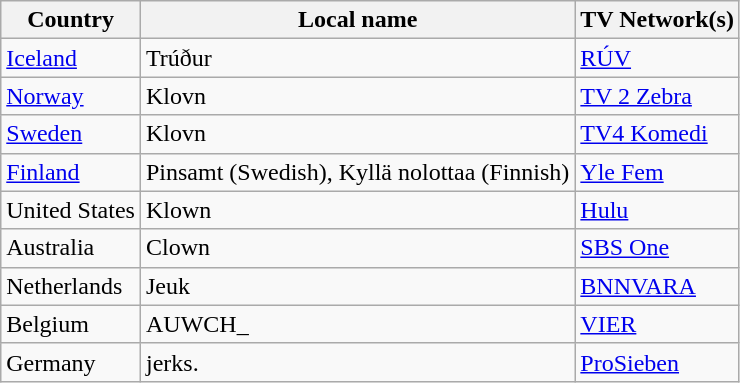<table class="wikitable sortable">
<tr>
<th>Country</th>
<th>Local name</th>
<th>TV Network(s)</th>
</tr>
<tr>
<td> <a href='#'>Iceland</a></td>
<td>Trúður</td>
<td><a href='#'>RÚV</a></td>
</tr>
<tr>
<td> <a href='#'>Norway</a></td>
<td>Klovn</td>
<td><a href='#'>TV 2 Zebra</a></td>
</tr>
<tr>
<td> <a href='#'>Sweden</a></td>
<td>Klovn</td>
<td><a href='#'>TV4 Komedi</a></td>
</tr>
<tr>
<td> <a href='#'>Finland</a></td>
<td>Pinsamt (Swedish), Kyllä nolottaa (Finnish)</td>
<td><a href='#'>Yle Fem</a></td>
</tr>
<tr>
<td> United States</td>
<td>Klown</td>
<td><a href='#'>Hulu</a></td>
</tr>
<tr>
<td> Australia</td>
<td>Clown</td>
<td><a href='#'>SBS One</a></td>
</tr>
<tr>
<td> Netherlands</td>
<td>Jeuk</td>
<td><a href='#'>BNNVARA</a></td>
</tr>
<tr>
<td> Belgium</td>
<td>AUWCH_</td>
<td><a href='#'>VIER</a></td>
</tr>
<tr>
<td> Germany</td>
<td>jerks.</td>
<td><a href='#'>ProSieben</a></td>
</tr>
</table>
